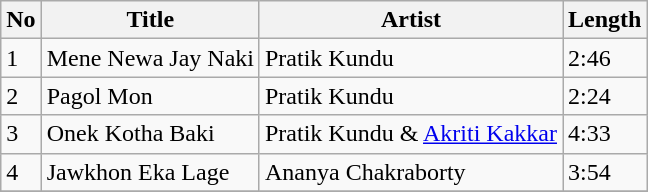<table class="wikitable sortable">
<tr>
<th>No</th>
<th>Title</th>
<th>Artist</th>
<th>Length</th>
</tr>
<tr>
<td>1</td>
<td>Mene Newa Jay Naki</td>
<td>Pratik Kundu</td>
<td>2:46</td>
</tr>
<tr>
<td>2</td>
<td>Pagol Mon</td>
<td>Pratik Kundu</td>
<td>2:24</td>
</tr>
<tr>
<td>3</td>
<td>Onek Kotha Baki</td>
<td>Pratik Kundu & <a href='#'>Akriti Kakkar</a></td>
<td>4:33</td>
</tr>
<tr>
<td>4</td>
<td>Jawkhon Eka Lage</td>
<td>Ananya Chakraborty</td>
<td>3:54</td>
</tr>
<tr>
</tr>
</table>
